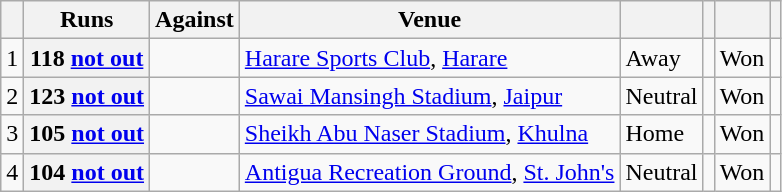<table class="wikitable">
<tr>
<th></th>
<th>Runs</th>
<th>Against</th>
<th>Venue</th>
<th></th>
<th></th>
<th></th>
<th></th>
</tr>
<tr>
<td>1</td>
<th>118 <a href='#'>not out</a></th>
<td></td>
<td><a href='#'>Harare Sports Club</a>, <a href='#'>Harare</a></td>
<td>Away</td>
<td></td>
<td>Won</td>
<td></td>
</tr>
<tr>
<td>2</td>
<th>123 <a href='#'>not out</a></th>
<td></td>
<td><a href='#'>Sawai Mansingh Stadium</a>, <a href='#'>Jaipur</a></td>
<td>Neutral</td>
<td></td>
<td>Won</td>
<td></td>
</tr>
<tr>
<td>3</td>
<th>105 <a href='#'>not out</a></th>
<td></td>
<td><a href='#'>Sheikh Abu Naser Stadium</a>, <a href='#'>Khulna</a></td>
<td>Home</td>
<td></td>
<td>Won</td>
<td></td>
</tr>
<tr>
<td>4</td>
<th>104 <a href='#'>not out</a></th>
<td></td>
<td><a href='#'>Antigua Recreation Ground</a>, <a href='#'>St. John's</a></td>
<td>Neutral</td>
<td></td>
<td>Won</td>
<td></td>
</tr>
</table>
